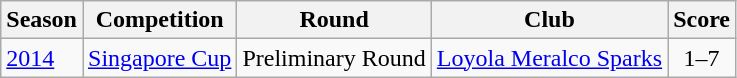<table class="wikitable">
<tr>
<th>Season</th>
<th>Competition</th>
<th>Round</th>
<th>Club</th>
<th>Score</th>
</tr>
<tr>
<td><a href='#'>2014</a></td>
<td><a href='#'>Singapore Cup</a></td>
<td>Preliminary Round</td>
<td> <a href='#'>Loyola Meralco Sparks</a></td>
<td colspan=3; align=center>1–7</td>
</tr>
</table>
